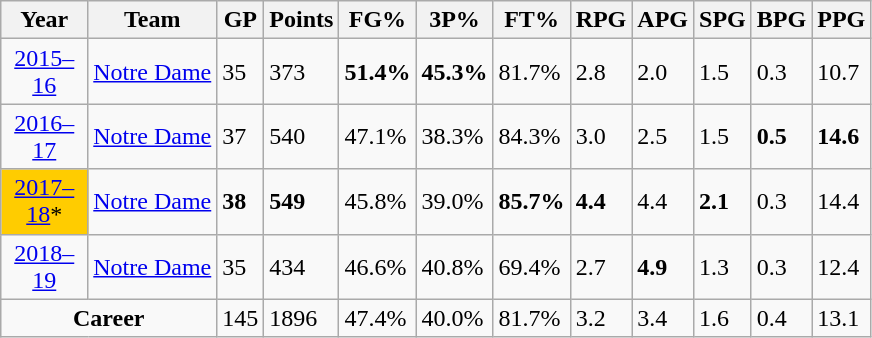<table class="wikitable sortable">
<tr>
<th>Year</th>
<th>Team</th>
<th>GP</th>
<th>Points</th>
<th>FG%</th>
<th>3P%</th>
<th>FT%</th>
<th>RPG</th>
<th>APG</th>
<th>SPG</th>
<th>BPG</th>
<th>PPG</th>
</tr>
<tr>
<td width="10%" style="text-align:center;"><a href='#'>2015–16</a></td>
<td style="text-align:center;"><a href='#'>Notre Dame</a></td>
<td>35</td>
<td>373</td>
<td><strong>51.4%</strong></td>
<td><strong>45.3%</strong></td>
<td>81.7%</td>
<td>2.8</td>
<td>2.0</td>
<td>1.5</td>
<td>0.3</td>
<td>10.7</td>
</tr>
<tr>
<td style="text-align:center;"><a href='#'>2016–17</a></td>
<td style="text-align:center;"><a href='#'>Notre Dame</a></td>
<td>37</td>
<td>540</td>
<td>47.1%</td>
<td>38.3%</td>
<td>84.3%</td>
<td>3.0</td>
<td>2.5</td>
<td>1.5</td>
<td><strong>0.5</strong></td>
<td><strong>14.6</strong></td>
</tr>
<tr>
<td style="background:#ffcc00; width:3em; text-align:center;"><a href='#'>2017–18</a>*</td>
<td style="text-align:center;"><a href='#'>Notre Dame</a></td>
<td><strong>38</strong></td>
<td><strong>549</strong></td>
<td>45.8%</td>
<td>39.0%</td>
<td><strong>85.7%</strong></td>
<td><strong>4.4</strong></td>
<td>4.4</td>
<td><strong>2.1</strong></td>
<td>0.3</td>
<td>14.4</td>
</tr>
<tr>
<td style="text-align:center;"><a href='#'>2018–19</a></td>
<td style="text-align:center;"><a href='#'>Notre Dame</a></td>
<td>35</td>
<td>434</td>
<td>46.6%</td>
<td>40.8%</td>
<td>69.4%</td>
<td>2.7</td>
<td><strong>4.9</strong></td>
<td>1.3</td>
<td>0.3</td>
<td>12.4</td>
</tr>
<tr>
<td colspan=2 style="text-align:center;"><strong>Career</strong></td>
<td>145</td>
<td>1896</td>
<td>47.4%</td>
<td>40.0%</td>
<td>81.7%</td>
<td>3.2</td>
<td>3.4</td>
<td>1.6</td>
<td>0.4</td>
<td>13.1</td>
</tr>
</table>
